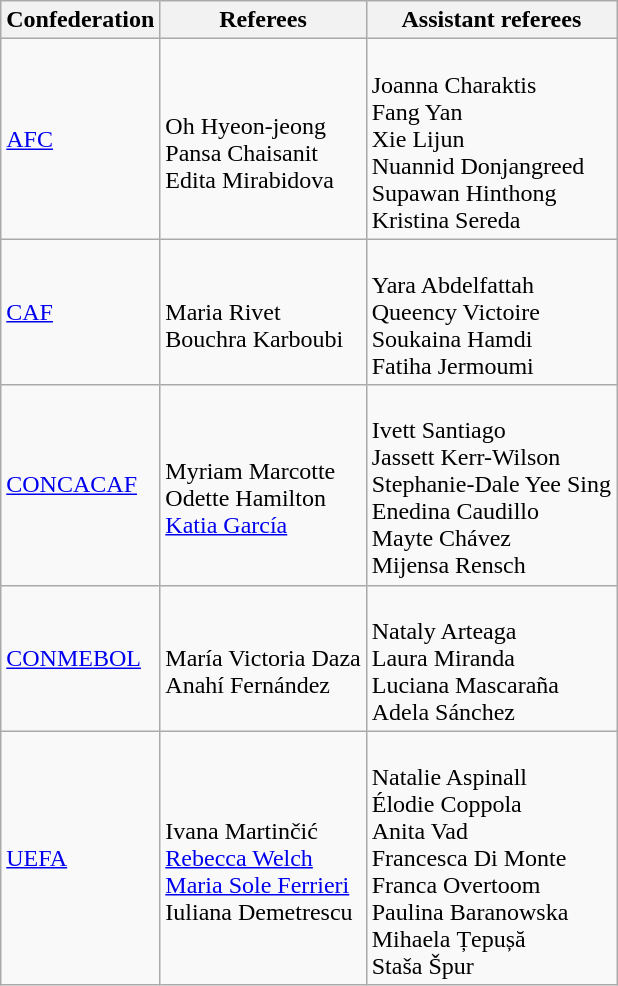<table class="wikitable">
<tr>
<th>Confederation</th>
<th>Referees</th>
<th>Assistant referees</th>
</tr>
<tr>
<td><a href='#'>AFC</a></td>
<td><br> Oh Hyeon-jeong<br>
 Pansa Chaisanit<br>
 Edita Mirabidova<br></td>
<td><br> Joanna Charaktis<br>
 Fang Yan<br>
 Xie Lijun<br>
 Nuannid Donjangreed<br>
 Supawan Hinthong<br>
 Kristina Sereda</td>
</tr>
<tr>
<td><a href='#'>CAF</a></td>
<td><br> Maria Rivet<br>
 Bouchra Karboubi</td>
<td><br> Yara Abdelfattah<br>
 Queency Victoire<br>
 Soukaina Hamdi<br>
 Fatiha Jermoumi</td>
</tr>
<tr>
<td><a href='#'>CONCACAF</a></td>
<td><br> Myriam Marcotte<br>
 Odette Hamilton<br>
 <a href='#'>Katia García</a></td>
<td><br> Ivett Santiago<br>
 Jassett Kerr-Wilson<br>
 Stephanie-Dale Yee Sing<br>
 Enedina Caudillo<br>
 Mayte Chávez<br>
 Mijensa Rensch</td>
</tr>
<tr>
<td><a href='#'>CONMEBOL</a></td>
<td><br> María Victoria Daza<br>
 Anahí Fernández</td>
<td><br> Nataly Arteaga<br>
 Laura Miranda<br>
 Luciana Mascaraña<br>
 Adela Sánchez</td>
</tr>
<tr>
<td><a href='#'>UEFA</a></td>
<td><br> Ivana Martinčić<br>
 <a href='#'>Rebecca Welch</a><br>
 <a href='#'>Maria Sole Ferrieri</a><br>
 Iuliana Demetrescu</td>
<td><br> Natalie Aspinall<br>
 Élodie Coppola<br>
 Anita Vad<br>
 Francesca Di Monte<br>
 Franca Overtoom<br>
 Paulina Baranowska<br>
 Mihaela Țepușă<br>
 Staša Špur</td>
</tr>
</table>
